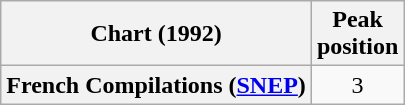<table class="wikitable sortable plainrowheaders" style="text-align:center">
<tr>
<th scope="col">Chart (1992)</th>
<th scope="col">Peak<br>position</th>
</tr>
<tr>
<th scope="row">French Compilations (<a href='#'>SNEP</a>)</th>
<td>3</td>
</tr>
</table>
